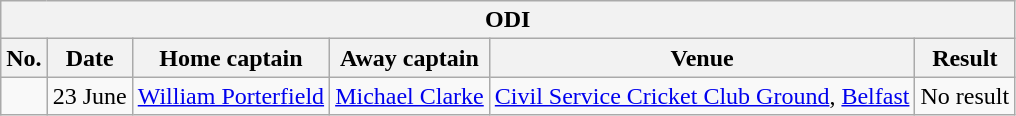<table class="wikitable">
<tr>
<th colspan="9">ODI</th>
</tr>
<tr>
<th>No.</th>
<th>Date</th>
<th>Home captain</th>
<th>Away captain</th>
<th>Venue</th>
<th>Result</th>
</tr>
<tr>
<td></td>
<td>23 June</td>
<td><a href='#'>William Porterfield</a></td>
<td><a href='#'>Michael Clarke</a></td>
<td><a href='#'>Civil Service Cricket Club Ground</a>, <a href='#'>Belfast</a></td>
<td>No result</td>
</tr>
</table>
